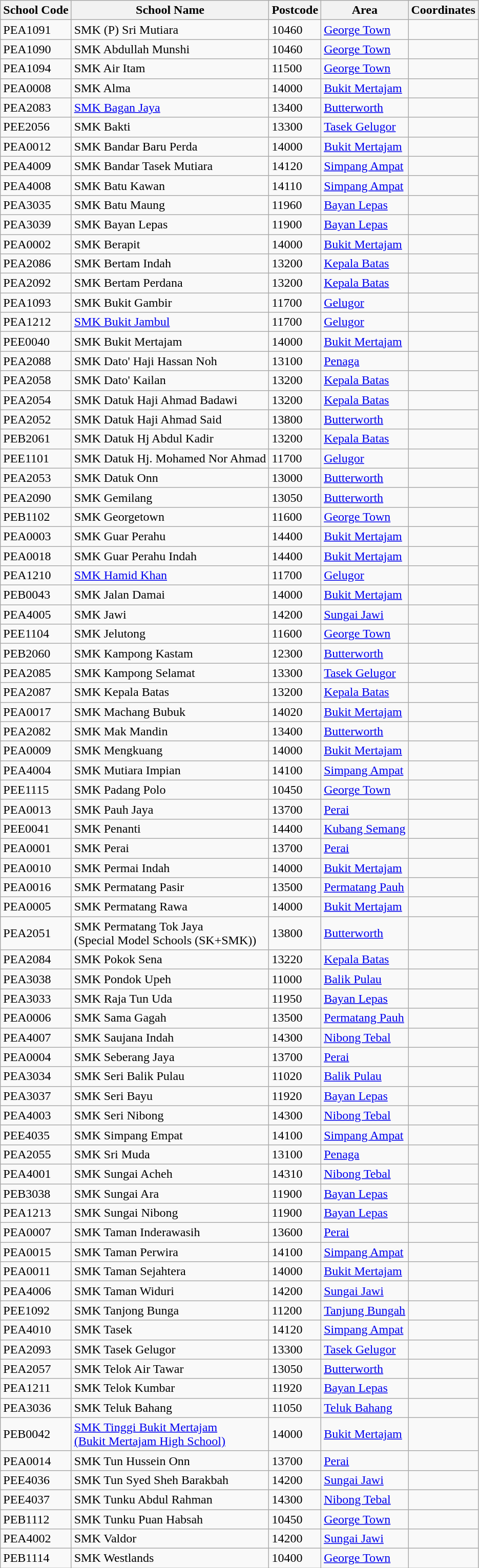<table class="wikitable sortable">
<tr>
<th>School Code</th>
<th>School Name</th>
<th>Postcode</th>
<th>Area</th>
<th>Coordinates</th>
</tr>
<tr>
<td>PEA1091</td>
<td>SMK (P) Sri Mutiara</td>
<td>10460</td>
<td><a href='#'>George Town</a></td>
<td></td>
</tr>
<tr>
<td>PEA1090</td>
<td>SMK Abdullah Munshi</td>
<td>10460</td>
<td><a href='#'>George Town</a></td>
<td></td>
</tr>
<tr>
<td>PEA1094</td>
<td>SMK Air Itam</td>
<td>11500</td>
<td><a href='#'>George Town</a></td>
<td></td>
</tr>
<tr>
<td>PEA0008</td>
<td>SMK Alma</td>
<td>14000</td>
<td><a href='#'>Bukit Mertajam</a></td>
<td></td>
</tr>
<tr>
<td>PEA2083</td>
<td><a href='#'>SMK Bagan Jaya</a></td>
<td>13400</td>
<td><a href='#'>Butterworth</a></td>
<td></td>
</tr>
<tr>
<td>PEE2056</td>
<td>SMK Bakti</td>
<td>13300</td>
<td><a href='#'>Tasek Gelugor</a></td>
<td></td>
</tr>
<tr>
<td>PEA0012</td>
<td>SMK Bandar Baru Perda</td>
<td>14000</td>
<td><a href='#'>Bukit Mertajam</a></td>
<td></td>
</tr>
<tr>
<td>PEA4009</td>
<td>SMK Bandar Tasek Mutiara</td>
<td>14120</td>
<td><a href='#'>Simpang Ampat</a></td>
<td></td>
</tr>
<tr>
<td>PEA4008</td>
<td>SMK Batu Kawan</td>
<td>14110</td>
<td><a href='#'>Simpang Ampat</a></td>
<td></td>
</tr>
<tr>
<td>PEA3035</td>
<td>SMK Batu Maung</td>
<td>11960</td>
<td><a href='#'>Bayan Lepas</a></td>
<td></td>
</tr>
<tr>
<td>PEA3039</td>
<td>SMK Bayan Lepas</td>
<td>11900</td>
<td><a href='#'>Bayan Lepas</a></td>
<td></td>
</tr>
<tr>
<td>PEA0002</td>
<td>SMK Berapit</td>
<td>14000</td>
<td><a href='#'>Bukit Mertajam</a></td>
<td></td>
</tr>
<tr>
<td>PEA2086</td>
<td>SMK Bertam Indah</td>
<td>13200</td>
<td><a href='#'>Kepala Batas</a></td>
<td></td>
</tr>
<tr>
<td>PEA2092</td>
<td>SMK Bertam Perdana</td>
<td>13200</td>
<td><a href='#'>Kepala Batas</a></td>
<td></td>
</tr>
<tr>
<td>PEA1093</td>
<td>SMK Bukit Gambir</td>
<td>11700</td>
<td><a href='#'>Gelugor</a></td>
<td></td>
</tr>
<tr>
<td>PEA1212</td>
<td><a href='#'>SMK Bukit Jambul</a></td>
<td>11700</td>
<td><a href='#'>Gelugor</a></td>
<td></td>
</tr>
<tr>
<td>PEE0040</td>
<td>SMK Bukit Mertajam</td>
<td>14000</td>
<td><a href='#'>Bukit Mertajam</a></td>
<td></td>
</tr>
<tr>
<td>PEA2088</td>
<td>SMK Dato' Haji Hassan Noh</td>
<td>13100</td>
<td><a href='#'>Penaga</a></td>
<td></td>
</tr>
<tr>
<td>PEA2058</td>
<td>SMK Dato' Kailan</td>
<td>13200</td>
<td><a href='#'>Kepala Batas</a></td>
<td></td>
</tr>
<tr>
<td>PEA2054</td>
<td>SMK Datuk Haji Ahmad Badawi</td>
<td>13200</td>
<td><a href='#'>Kepala Batas</a></td>
<td></td>
</tr>
<tr>
<td>PEA2052</td>
<td>SMK Datuk Haji Ahmad Said</td>
<td>13800</td>
<td><a href='#'>Butterworth</a></td>
<td></td>
</tr>
<tr>
<td>PEB2061</td>
<td>SMK Datuk Hj Abdul Kadir</td>
<td>13200</td>
<td><a href='#'>Kepala Batas</a></td>
<td></td>
</tr>
<tr>
<td>PEE1101</td>
<td>SMK Datuk Hj. Mohamed Nor Ahmad</td>
<td>11700</td>
<td><a href='#'>Gelugor</a></td>
<td></td>
</tr>
<tr>
<td>PEA2053</td>
<td>SMK Datuk Onn</td>
<td>13000</td>
<td><a href='#'>Butterworth</a></td>
<td></td>
</tr>
<tr>
<td>PEA2090</td>
<td>SMK Gemilang</td>
<td>13050</td>
<td><a href='#'>Butterworth</a></td>
<td></td>
</tr>
<tr>
<td>PEB1102</td>
<td>SMK Georgetown</td>
<td>11600</td>
<td><a href='#'>George Town</a></td>
<td></td>
</tr>
<tr>
<td>PEA0003</td>
<td>SMK Guar Perahu</td>
<td>14400</td>
<td><a href='#'>Bukit Mertajam</a></td>
<td></td>
</tr>
<tr>
<td>PEA0018</td>
<td>SMK Guar Perahu Indah</td>
<td>14400</td>
<td><a href='#'>Bukit Mertajam</a></td>
<td></td>
</tr>
<tr>
<td>PEA1210</td>
<td><a href='#'>SMK Hamid Khan</a></td>
<td>11700</td>
<td><a href='#'>Gelugor</a></td>
<td></td>
</tr>
<tr>
<td>PEB0043</td>
<td>SMK Jalan Damai</td>
<td>14000</td>
<td><a href='#'>Bukit Mertajam</a></td>
<td></td>
</tr>
<tr>
<td>PEA4005</td>
<td>SMK Jawi</td>
<td>14200</td>
<td><a href='#'>Sungai Jawi</a></td>
<td></td>
</tr>
<tr>
<td>PEE1104</td>
<td>SMK Jelutong</td>
<td>11600</td>
<td><a href='#'>George Town</a></td>
<td></td>
</tr>
<tr>
<td>PEB2060</td>
<td>SMK Kampong Kastam</td>
<td>12300</td>
<td><a href='#'>Butterworth</a></td>
<td></td>
</tr>
<tr>
<td>PEA2085</td>
<td>SMK Kampong Selamat</td>
<td>13300</td>
<td><a href='#'>Tasek Gelugor</a></td>
<td></td>
</tr>
<tr>
<td>PEA2087</td>
<td>SMK Kepala Batas</td>
<td>13200</td>
<td><a href='#'>Kepala Batas</a></td>
<td></td>
</tr>
<tr>
<td>PEA0017</td>
<td>SMK Machang Bubuk</td>
<td>14020</td>
<td><a href='#'>Bukit Mertajam</a></td>
<td></td>
</tr>
<tr>
<td>PEA2082</td>
<td>SMK Mak Mandin</td>
<td>13400</td>
<td><a href='#'>Butterworth</a></td>
<td></td>
</tr>
<tr>
<td>PEA0009</td>
<td>SMK Mengkuang</td>
<td>14000</td>
<td><a href='#'>Bukit Mertajam</a></td>
<td></td>
</tr>
<tr>
<td>PEA4004</td>
<td>SMK Mutiara Impian</td>
<td>14100</td>
<td><a href='#'>Simpang Ampat</a></td>
<td></td>
</tr>
<tr>
<td>PEE1115</td>
<td>SMK Padang Polo</td>
<td>10450</td>
<td><a href='#'>George Town</a></td>
<td></td>
</tr>
<tr>
<td>PEA0013</td>
<td>SMK Pauh Jaya</td>
<td>13700</td>
<td><a href='#'>Perai</a></td>
<td></td>
</tr>
<tr>
<td>PEE0041</td>
<td>SMK Penanti</td>
<td>14400</td>
<td><a href='#'>Kubang Semang</a></td>
<td></td>
</tr>
<tr>
<td>PEA0001</td>
<td>SMK Perai</td>
<td>13700</td>
<td><a href='#'>Perai</a></td>
<td></td>
</tr>
<tr>
<td>PEA0010</td>
<td>SMK Permai Indah</td>
<td>14000</td>
<td><a href='#'>Bukit Mertajam</a></td>
<td></td>
</tr>
<tr>
<td>PEA0016</td>
<td>SMK Permatang Pasir</td>
<td>13500</td>
<td><a href='#'>Permatang Pauh</a></td>
<td></td>
</tr>
<tr>
<td>PEA0005</td>
<td>SMK Permatang Rawa</td>
<td>14000</td>
<td><a href='#'>Bukit Mertajam</a></td>
<td></td>
</tr>
<tr>
<td>PEA2051</td>
<td>SMK Permatang Tok Jaya<br>(Special Model Schools (SK+SMK))</td>
<td>13800</td>
<td><a href='#'>Butterworth</a></td>
<td></td>
</tr>
<tr>
<td>PEA2084</td>
<td>SMK Pokok Sena</td>
<td>13220</td>
<td><a href='#'>Kepala Batas</a></td>
<td></td>
</tr>
<tr>
<td>PEA3038</td>
<td>SMK Pondok Upeh</td>
<td>11000</td>
<td><a href='#'>Balik Pulau</a></td>
<td></td>
</tr>
<tr>
<td>PEA3033</td>
<td>SMK Raja Tun Uda</td>
<td>11950</td>
<td><a href='#'>Bayan Lepas</a></td>
<td></td>
</tr>
<tr>
<td>PEA0006</td>
<td>SMK Sama Gagah</td>
<td>13500</td>
<td><a href='#'>Permatang Pauh</a></td>
<td></td>
</tr>
<tr>
<td>PEA4007</td>
<td>SMK Saujana Indah</td>
<td>14300</td>
<td><a href='#'>Nibong Tebal</a></td>
<td></td>
</tr>
<tr>
<td>PEA0004</td>
<td>SMK Seberang Jaya</td>
<td>13700</td>
<td><a href='#'>Perai</a></td>
<td></td>
</tr>
<tr>
<td>PEA3034</td>
<td>SMK Seri Balik Pulau</td>
<td>11020</td>
<td><a href='#'>Balik Pulau</a></td>
<td></td>
</tr>
<tr>
<td>PEA3037</td>
<td>SMK Seri Bayu</td>
<td>11920</td>
<td><a href='#'>Bayan Lepas</a></td>
<td></td>
</tr>
<tr>
<td>PEA4003</td>
<td>SMK Seri Nibong</td>
<td>14300</td>
<td><a href='#'>Nibong Tebal</a></td>
<td></td>
</tr>
<tr>
<td>PEE4035</td>
<td>SMK Simpang Empat</td>
<td>14100</td>
<td><a href='#'>Simpang Ampat</a></td>
<td></td>
</tr>
<tr>
<td>PEA2055</td>
<td>SMK Sri Muda</td>
<td>13100</td>
<td><a href='#'>Penaga</a></td>
<td></td>
</tr>
<tr>
<td>PEA4001</td>
<td>SMK Sungai Acheh</td>
<td>14310</td>
<td><a href='#'>Nibong Tebal</a></td>
<td></td>
</tr>
<tr>
<td>PEB3038</td>
<td>SMK Sungai Ara</td>
<td>11900</td>
<td><a href='#'>Bayan Lepas</a></td>
<td></td>
</tr>
<tr>
<td>PEA1213</td>
<td>SMK Sungai Nibong</td>
<td>11900</td>
<td><a href='#'>Bayan Lepas</a></td>
<td></td>
</tr>
<tr>
<td>PEA0007</td>
<td>SMK Taman Inderawasih</td>
<td>13600</td>
<td><a href='#'>Perai</a></td>
<td></td>
</tr>
<tr>
<td>PEA0015</td>
<td>SMK Taman Perwira</td>
<td>14100</td>
<td><a href='#'>Simpang Ampat</a></td>
<td></td>
</tr>
<tr>
<td>PEA0011</td>
<td>SMK Taman Sejahtera</td>
<td>14000</td>
<td><a href='#'>Bukit Mertajam</a></td>
<td></td>
</tr>
<tr>
<td>PEA4006</td>
<td>SMK Taman Widuri</td>
<td>14200</td>
<td><a href='#'>Sungai Jawi</a></td>
<td></td>
</tr>
<tr>
<td>PEE1092</td>
<td>SMK Tanjong Bunga</td>
<td>11200</td>
<td><a href='#'>Tanjung Bungah</a></td>
<td></td>
</tr>
<tr>
<td>PEA4010</td>
<td>SMK Tasek</td>
<td>14120</td>
<td><a href='#'>Simpang Ampat</a></td>
<td></td>
</tr>
<tr>
<td>PEA2093</td>
<td>SMK Tasek Gelugor</td>
<td>13300</td>
<td><a href='#'>Tasek Gelugor</a></td>
<td></td>
</tr>
<tr>
<td>PEA2057</td>
<td>SMK Telok Air Tawar</td>
<td>13050</td>
<td><a href='#'>Butterworth</a></td>
<td></td>
</tr>
<tr>
<td>PEA1211</td>
<td>SMK Telok Kumbar</td>
<td>11920</td>
<td><a href='#'>Bayan Lepas</a></td>
<td></td>
</tr>
<tr>
<td>PEA3036</td>
<td>SMK Teluk Bahang</td>
<td>11050</td>
<td><a href='#'>Teluk Bahang</a></td>
<td></td>
</tr>
<tr>
<td>PEB0042</td>
<td><a href='#'>SMK Tinggi Bukit Mertajam<br>(Bukit Mertajam High School)</a></td>
<td>14000</td>
<td><a href='#'>Bukit Mertajam</a></td>
<td></td>
</tr>
<tr>
<td>PEA0014</td>
<td>SMK Tun Hussein Onn</td>
<td>13700</td>
<td><a href='#'>Perai</a></td>
<td></td>
</tr>
<tr>
<td>PEE4036</td>
<td>SMK Tun Syed Sheh Barakbah</td>
<td>14200</td>
<td><a href='#'>Sungai Jawi</a></td>
<td></td>
</tr>
<tr>
<td>PEE4037</td>
<td>SMK Tunku Abdul Rahman</td>
<td>14300</td>
<td><a href='#'>Nibong Tebal</a></td>
<td></td>
</tr>
<tr>
<td>PEB1112</td>
<td>SMK Tunku Puan Habsah</td>
<td>10450</td>
<td><a href='#'>George Town</a></td>
<td></td>
</tr>
<tr>
<td>PEA4002</td>
<td>SMK Valdor</td>
<td>14200</td>
<td><a href='#'>Sungai Jawi</a></td>
<td></td>
</tr>
<tr>
<td>PEB1114</td>
<td>SMK Westlands</td>
<td>10400</td>
<td><a href='#'>George Town</a></td>
<td></td>
</tr>
</table>
